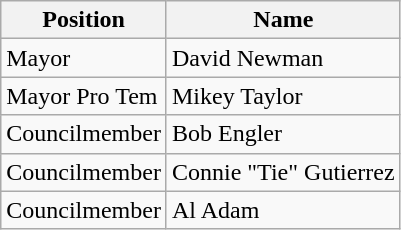<table class="wikitable">
<tr>
<th>Position</th>
<th>Name</th>
</tr>
<tr>
<td>Mayor</td>
<td>David Newman</td>
</tr>
<tr>
<td>Mayor Pro Tem</td>
<td>Mikey Taylor</td>
</tr>
<tr>
<td>Councilmember</td>
<td>Bob Engler</td>
</tr>
<tr>
<td>Councilmember</td>
<td>Connie "Tie" Gutierrez</td>
</tr>
<tr>
<td>Councilmember</td>
<td>Al Adam</td>
</tr>
</table>
